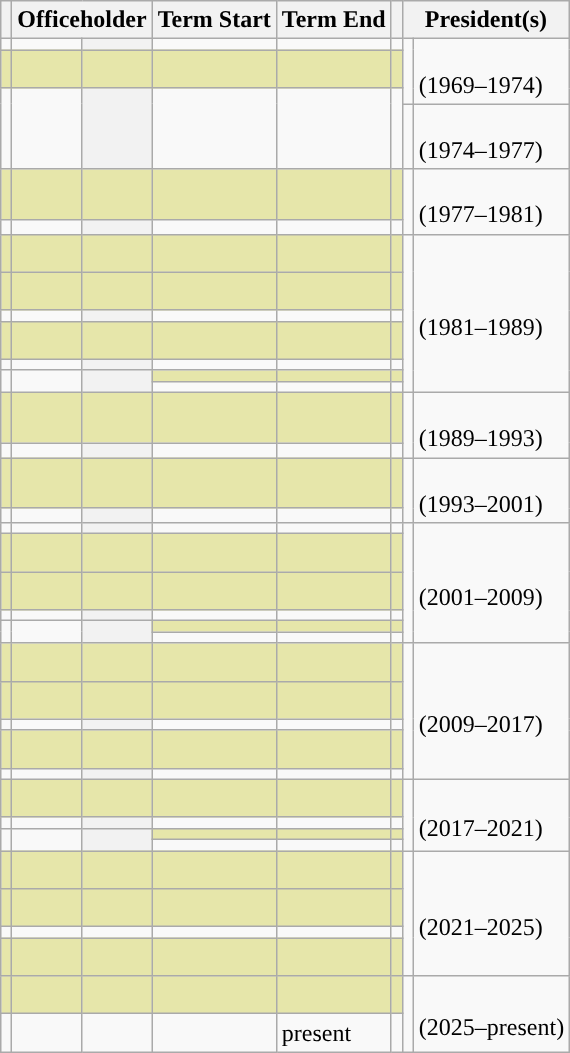<table class="wikitable sortable plainrowheaders">
<tr>
<th></th>
<th colspan=2 scope=col>Officeholder</th>
<th>Term Start</th>
<th>Term End</th>
<th class="unsortable"></th>
<th colspan=2>President(s)</th>
</tr>
<tr>
<td></td>
<td></td>
<th scope=row><strong></strong></th>
<td></td>
<td></td>
<td></td>
<td rowspan=3 style="background: "></td>
<td rowspan=3><br>(1969–1974)</td>
</tr>
<tr>
<td bgcolor="#E6E6AA"></td>
<td bgcolor="#E6E6AA"></td>
<td bgcolor="#E6E6AA" !scope=row><strong></strong><br></td>
<td bgcolor="#E6E6AA"></td>
<td bgcolor="#E6E6AA"></td>
<td bgcolor="#E6E6AA"></td>
</tr>
<tr>
<td rowspan=2 style="padding-top: 1em; padding-bottom: 1em;"></td>
<td rowspan=2 style="padding-top: 1em; padding-bottom: 1em;"></td>
<th rowspan=2 scope=row style="padding-top: 1em; padding-bottom: 1em;"><strong></strong></th>
<td rowspan=2 style="padding-top: 1em; padding-bottom: 1em;"></td>
<td rowspan=2 style="padding-top: 1em; padding-bottom: 1em;"></td>
<td rowspan=2 style="padding-top: 1em; padding-bottom: 1em;"></td>
</tr>
<tr>
<td style="background: "></td>
<td><br>(1974–1977)</td>
</tr>
<tr>
<td bgcolor="#E6E6AA"></td>
<td bgcolor="#E6E6AA"></td>
<td bgcolor="#E6E6AA" !scope=row><strong></strong><br></td>
<td bgcolor="#E6E6AA"></td>
<td bgcolor="#E6E6AA"></td>
<td bgcolor="#E6E6AA"></td>
<td rowspan=2 style="background: "></td>
<td rowspan=2><br>(1977–1981)</td>
</tr>
<tr>
<td></td>
<td></td>
<th scope=row><strong></strong></th>
<td></td>
<td></td>
<td></td>
</tr>
<tr>
<td bgcolor="#E6E6AA"></td>
<td bgcolor="#E6E6AA"></td>
<td bgcolor="#E6E6AA" !scope=row><strong></strong><br></td>
<td bgcolor="#E6E6AA"></td>
<td bgcolor="#E6E6AA"></td>
<td bgcolor="#E6E6AA"></td>
<td rowspan=7 style="background: "></td>
<td rowspan=7><br>(1981–1989)</td>
</tr>
<tr>
<td bgcolor="#E6E6AA"></td>
<td bgcolor="#E6E6AA"></td>
<td bgcolor="#E6E6AA" !scope=row><strong></strong><br></td>
<td bgcolor="#E6E6AA"></td>
<td bgcolor="#E6E6AA"></td>
<td bgcolor="#E6E6AA"></td>
</tr>
<tr>
<td></td>
<td></td>
<th scope=row><strong></strong></th>
<td></td>
<td></td>
<td></td>
</tr>
<tr>
<td bgcolor="#E6E6AA"></td>
<td bgcolor="#E6E6AA"></td>
<td bgcolor="#E6E6AA" !scope=row><strong></strong><br></td>
<td bgcolor="#E6E6AA"></td>
<td bgcolor="#E6E6AA"></td>
<td bgcolor="#E6E6AA"></td>
</tr>
<tr>
<td></td>
<td></td>
<th scope=row><strong></strong></th>
<td></td>
<td></td>
<td></td>
</tr>
<tr>
<td rowspan=2></td>
<td rowspan=2></td>
<th scope=row rowspan=2><strong></strong></th>
<td bgcolor="#E6E6AA"></td>
<td bgcolor="#E6E6AA"></td>
<td bgcolor="#E6E6AA"></td>
</tr>
<tr>
<td></td>
<td></td>
<td></td>
</tr>
<tr>
<td bgcolor="#E6E6AA"></td>
<td bgcolor="#E6E6AA"></td>
<td bgcolor="#E6E6AA" !scope=row><strong></strong><br></td>
<td bgcolor="#E6E6AA"></td>
<td bgcolor="#E6E6AA"></td>
<td bgcolor="#E6E6AA"></td>
<td rowspan=2 style="background: "></td>
<td rowspan=2><br>(1989–1993)</td>
</tr>
<tr>
<td></td>
<td></td>
<th scope=row><strong></strong></th>
<td></td>
<td></td>
<td></td>
</tr>
<tr>
<td bgcolor="#E6E6AA"></td>
<td bgcolor="#E6E6AA"></td>
<td bgcolor="#E6E6AA" !scope=row><strong></strong><br></td>
<td bgcolor="#E6E6AA"></td>
<td bgcolor="#E6E6AA"></td>
<td bgcolor="#E6E6AA"></td>
<td rowspan=2 style="background: "></td>
<td rowspan=2><br>(1993–2001)</td>
</tr>
<tr>
<td></td>
<td></td>
<th scope=row><strong></strong></th>
<td></td>
<td></td>
<td></td>
</tr>
<tr>
<td></td>
<td></td>
<th scope=row><strong></strong></th>
<td></td>
<td></td>
<td></td>
<td rowspan=6 style="background: "></td>
<td rowspan=6><br>(2001–2009)</td>
</tr>
<tr>
<td bgcolor="#E6E6AA"></td>
<td bgcolor="#E6E6AA"></td>
<td bgcolor="#E6E6AA" !scope=row><strong></strong><br></td>
<td bgcolor="#E6E6AA"></td>
<td bgcolor="#E6E6AA"></td>
<td bgcolor="#E6E6AA"></td>
</tr>
<tr>
<td bgcolor="#E6E6AA"></td>
<td bgcolor="#E6E6AA"></td>
<td bgcolor="#E6E6AA" !scope=row><strong></strong><br></td>
<td bgcolor="#E6E6AA"></td>
<td bgcolor="#E6E6AA"></td>
<td bgcolor="#E6E6AA"></td>
</tr>
<tr>
<td></td>
<td></td>
<th scope=row><strong></strong></th>
<td></td>
<td></td>
<td></td>
</tr>
<tr>
<td rowspan=2></td>
<td rowspan=2></td>
<th scope=row rowspan=2><strong></strong></th>
<td bgcolor="#E6E6AA"></td>
<td bgcolor="#E6E6AA"></td>
<td bgcolor="#E6E6AA"></td>
</tr>
<tr>
<td></td>
<td></td>
<td></td>
</tr>
<tr>
<td bgcolor="#E6E6AA"></td>
<td bgcolor="#E6E6AA"></td>
<td bgcolor="#E6E6AA" !scope=row><strong></strong><br></td>
<td bgcolor="#E6E6AA"></td>
<td bgcolor="#E6E6AA"></td>
<td bgcolor="#E6E6AA"></td>
<td rowspan=5 style="background: "></td>
<td rowspan=5><br>(2009–2017)</td>
</tr>
<tr>
<td bgcolor="#E6E6AA"></td>
<td bgcolor="#E6E6AA"></td>
<td bgcolor="#E6E6AA" !scope=row><strong></strong><br></td>
<td bgcolor="#E6E6AA"></td>
<td bgcolor="#E6E6AA"></td>
<td bgcolor="#E6E6AA"></td>
</tr>
<tr>
<td></td>
<td></td>
<th scope=row><strong></strong></th>
<td></td>
<td></td>
<td></td>
</tr>
<tr>
<td bgcolor="#E6E6AA"></td>
<td bgcolor="#E6E6AA"></td>
<td bgcolor="#E6E6AA" !scope=row><strong></strong><br></td>
<td bgcolor="#E6E6AA"></td>
<td bgcolor="#E6E6AA"></td>
<td bgcolor="#E6E6AA"></td>
</tr>
<tr>
<td></td>
<td></td>
<th scope=row><strong></strong></th>
<td></td>
<td></td>
<td></td>
</tr>
<tr>
<td bgcolor="#E6E6AA"></td>
<td bgcolor="#E6E6AA"></td>
<td bgcolor="#E6E6AA" !scope=row><strong></strong><br></td>
<td bgcolor="#E6E6AA"></td>
<td bgcolor="#E6E6AA"></td>
<td bgcolor="#E6E6AA"></td>
<td rowspan=4 style="background: "></td>
<td rowspan=4><br>(2017–2021)</td>
</tr>
<tr>
<td></td>
<td></td>
<th scope=row><strong></strong></th>
<td></td>
<td></td>
<td></td>
</tr>
<tr>
<td rowspan=2></td>
<td rowspan=2></td>
<th scope=row rowspan=2><strong></strong></th>
<td bgcolor="#E6E6AA"></td>
<td bgcolor="#E6E6AA"></td>
<td bgcolor="#E6E6AA"></td>
</tr>
<tr>
<td></td>
<td></td>
<td></td>
</tr>
<tr>
<td bgcolor="#E6E6AA"></td>
<td bgcolor="#E6E6AA"></td>
<td bgcolor="#E6E6AA" !scope=row><strong></strong><br></td>
<td bgcolor="#E6E6AA"></td>
<td bgcolor="#E6E6AA"></td>
<td bgcolor="#E6E6AA"></td>
<td rowspan=4 style="background: "></td>
<td rowspan=4><br>(2021–2025)</td>
</tr>
<tr>
<td bgcolor="#E6E6AA"></td>
<td bgcolor="#E6E6AA"></td>
<td bgcolor="#E6E6AA" !scope=row><strong></strong><br></td>
<td bgcolor="#E6E6AA"></td>
<td bgcolor="#E6E6AA"></td>
<td bgcolor="#E6E6AA"></td>
</tr>
<tr>
<td></td>
<td></td>
<td !scope=row><strong></strong></td>
<td></td>
<td></td>
<td></td>
</tr>
<tr>
<td bgcolor="#E6E6AA"></td>
<td bgcolor="#E6E6AA"></td>
<td bgcolor="#E6E6AA" !scope=row><strong></strong><br></td>
<td bgcolor="#E6E6AA"></td>
<td bgcolor="#E6E6AA"></td>
<td bgcolor="#E6E6AA"></td>
</tr>
<tr>
<td bgcolor="#E6E6AA"></td>
<td bgcolor="#E6E6AA"></td>
<td bgcolor="#E6E6AA" !scope=row><strong></strong><br></td>
<td bgcolor="#E6E6AA"></td>
<td bgcolor="#E6E6AA"></td>
<td bgcolor="#E6E6AA"></td>
<td rowspan=2 style="background: "></td>
<td rowspan=2><br>(2025–present)</td>
</tr>
<tr>
<td></td>
<td></td>
<td !scope=row><strong></strong></td>
<td></td>
<td>present</td>
<td></td>
</tr>
</table>
